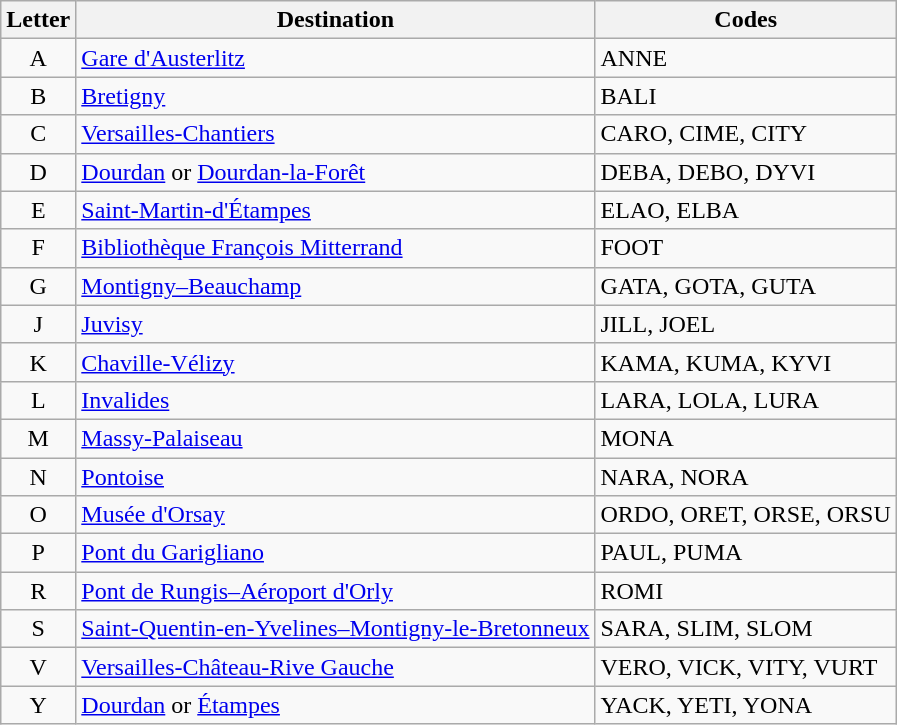<table class="wikitable">
<tr>
<th>Letter</th>
<th>Destination</th>
<th>Codes</th>
</tr>
<tr>
<td align="center">A</td>
<td><a href='#'>Gare d'Austerlitz</a></td>
<td>ANNE</td>
</tr>
<tr>
<td align="center">B</td>
<td><a href='#'>Bretigny</a></td>
<td>BALI</td>
</tr>
<tr>
<td align="center">C</td>
<td><a href='#'>Versailles-Chantiers</a></td>
<td>CARO, CIME, CITY</td>
</tr>
<tr>
<td align="center">D</td>
<td><a href='#'>Dourdan</a> or <a href='#'>Dourdan-la-Forêt</a></td>
<td>DEBA, DEBO, DYVI</td>
</tr>
<tr>
<td align="center">E</td>
<td><a href='#'>Saint-Martin-d'Étampes</a></td>
<td>ELAO, ELBA</td>
</tr>
<tr>
<td align="center">F</td>
<td><a href='#'>Bibliothèque François Mitterrand</a></td>
<td>FOOT</td>
</tr>
<tr>
<td align="center">G</td>
<td><a href='#'>Montigny–Beauchamp</a></td>
<td>GATA, GOTA, GUTA</td>
</tr>
<tr>
<td align="center">J</td>
<td><a href='#'>Juvisy</a></td>
<td>JILL, JOEL</td>
</tr>
<tr>
<td align="center">K</td>
<td><a href='#'>Chaville-Vélizy</a></td>
<td>KAMA, KUMA, KYVI</td>
</tr>
<tr>
<td align="center">L</td>
<td><a href='#'>Invalides</a></td>
<td>LARA, LOLA, LURA</td>
</tr>
<tr>
<td align="center">M</td>
<td><a href='#'>Massy-Palaiseau</a></td>
<td>MONA</td>
</tr>
<tr>
<td align="center">N</td>
<td><a href='#'>Pontoise</a></td>
<td>NARA, NORA</td>
</tr>
<tr>
<td align="center">O</td>
<td><a href='#'>Musée d'Orsay</a></td>
<td>ORDO, ORET, ORSE, ORSU</td>
</tr>
<tr>
<td align="center">P</td>
<td><a href='#'>Pont du Garigliano</a></td>
<td>PAUL, PUMA</td>
</tr>
<tr>
<td align="center">R</td>
<td><a href='#'>Pont de Rungis–Aéroport d'Orly</a></td>
<td>ROMI</td>
</tr>
<tr>
<td align="center">S</td>
<td><a href='#'>Saint-Quentin-en-Yvelines–Montigny-le-Bretonneux</a></td>
<td>SARA, SLIM, SLOM</td>
</tr>
<tr>
<td align="center">V</td>
<td><a href='#'>Versailles-Château-Rive Gauche</a></td>
<td>VERO, VICK, VITY, VURT</td>
</tr>
<tr>
<td align="center">Y</td>
<td><a href='#'>Dourdan</a> or <a href='#'>Étampes</a></td>
<td>YACK, YETI, YONA</td>
</tr>
</table>
